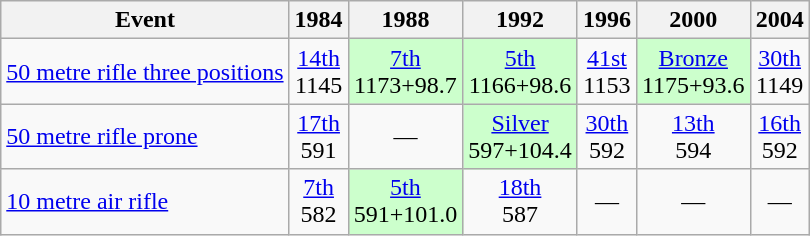<table class="wikitable" style="text-align: center">
<tr>
<th>Event</th>
<th>1984</th>
<th>1988</th>
<th>1992</th>
<th>1996</th>
<th>2000</th>
<th>2004</th>
</tr>
<tr>
<td align=left><a href='#'>50 metre rifle three positions</a></td>
<td><a href='#'>14th</a><br>1145</td>
<td style="background: #ccffcc"><a href='#'>7th</a><br>1173+98.7</td>
<td style="background: #ccffcc"><a href='#'>5th</a><br>1166+98.6</td>
<td><a href='#'>41st</a><br>1153</td>
<td style="background: #ccffcc"> <a href='#'>Bronze</a><br>1175+93.6</td>
<td><a href='#'>30th</a><br>1149</td>
</tr>
<tr>
<td align=left><a href='#'>50 metre rifle prone</a></td>
<td><a href='#'>17th</a><br>591</td>
<td>—</td>
<td style="background: #ccffcc"> <a href='#'>Silver</a><br>597+104.4</td>
<td><a href='#'>30th</a><br>592</td>
<td><a href='#'>13th</a><br>594</td>
<td><a href='#'>16th</a><br>592</td>
</tr>
<tr>
<td align=left><a href='#'>10 metre air rifle</a></td>
<td><a href='#'>7th</a><br>582</td>
<td style="background: #ccffcc"><a href='#'>5th</a><br>591+101.0</td>
<td><a href='#'>18th</a><br>587</td>
<td>—</td>
<td>—</td>
<td>—</td>
</tr>
</table>
